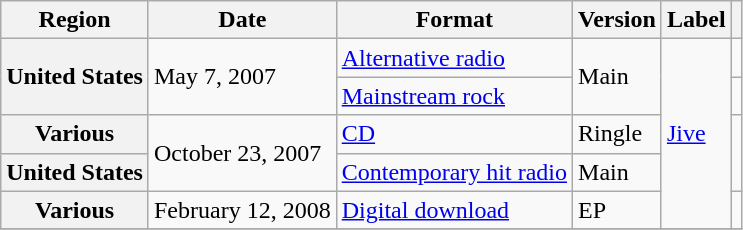<table class="wikitable plainrowheaders">
<tr>
<th scope="col">Region</th>
<th>Date</th>
<th>Format</th>
<th>Version</th>
<th>Label</th>
<th></th>
</tr>
<tr>
<th scope="row" rowspan="2">United States</th>
<td rowspan="2">May 7, 2007</td>
<td><a href='#'>Alternative radio</a></td>
<td rowspan="2">Main</td>
<td rowspan="5"><a href='#'>Jive</a></td>
<td align="center"></td>
</tr>
<tr>
<td><a href='#'>Mainstream rock</a></td>
<td align="center"></td>
</tr>
<tr>
<th scope="row">Various</th>
<td rowspan="2">October 23, 2007</td>
<td><a href='#'>CD</a></td>
<td>Ringle</td>
<td align="center" rowspan="2"></td>
</tr>
<tr>
<th scope="row">United States</th>
<td><a href='#'>Contemporary hit radio</a></td>
<td>Main</td>
</tr>
<tr>
<th scope="row">Various</th>
<td>February 12, 2008</td>
<td><a href='#'>Digital download</a></td>
<td>EP</td>
<td align="center"></td>
</tr>
<tr>
</tr>
</table>
